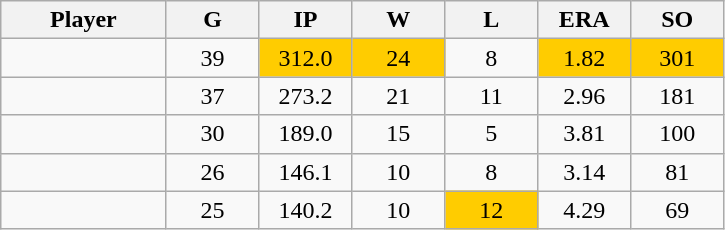<table class="wikitable sortable">
<tr>
<th bgcolor="#DDDDFF" width="16%">Player</th>
<th bgcolor="#DDDDFF" width="9%">G</th>
<th bgcolor="#DDDDFF" width="9%">IP</th>
<th bgcolor="#DDDDFF" width="9%">W</th>
<th bgcolor="#DDDDFF" width="9%">L</th>
<th bgcolor="#DDDDFF" width="9%">ERA</th>
<th bgcolor="#DDDDFF" width="9%">SO</th>
</tr>
<tr align="center">
<td></td>
<td>39</td>
<td bgcolor=#ffcc00>312.0</td>
<td bgcolor=#ffcc00>24</td>
<td>8</td>
<td bgcolor=#ffcc00>1.82</td>
<td bgcolor=#ffcc00>301</td>
</tr>
<tr align="center">
<td></td>
<td>37</td>
<td>273.2</td>
<td>21</td>
<td>11</td>
<td>2.96</td>
<td>181</td>
</tr>
<tr align="center">
<td></td>
<td>30</td>
<td>189.0</td>
<td>15</td>
<td>5</td>
<td>3.81</td>
<td>100</td>
</tr>
<tr align="center">
<td></td>
<td>26</td>
<td>146.1</td>
<td>10</td>
<td>8</td>
<td>3.14</td>
<td>81</td>
</tr>
<tr align="center">
<td></td>
<td>25</td>
<td>140.2</td>
<td>10</td>
<td bgcolor=#ffcc00>12</td>
<td>4.29</td>
<td>69</td>
</tr>
</table>
